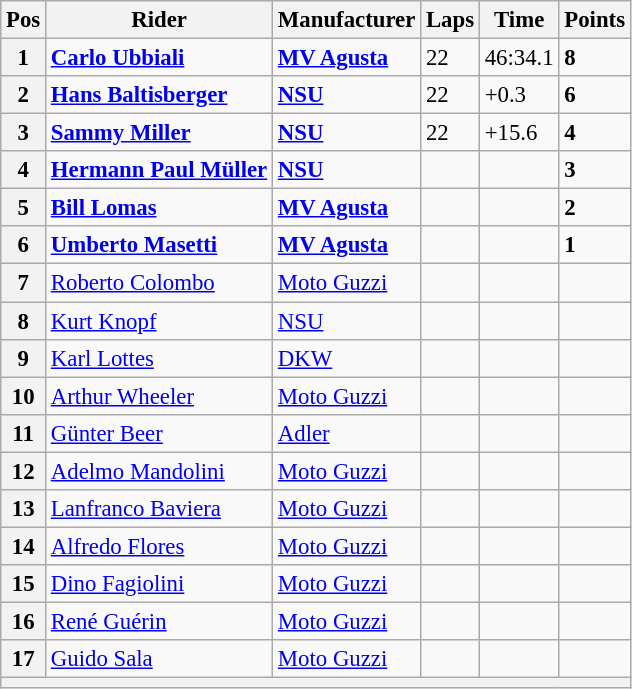<table class="wikitable" style="font-size: 95%;">
<tr>
<th>Pos</th>
<th>Rider</th>
<th>Manufacturer</th>
<th>Laps</th>
<th>Time</th>
<th>Points</th>
</tr>
<tr>
<th>1</th>
<td> <strong><a href='#'>Carlo Ubbiali</a></strong></td>
<td><strong><a href='#'>MV Agusta</a></strong></td>
<td>22</td>
<td>46:34.1</td>
<td><strong>8</strong></td>
</tr>
<tr>
<th>2</th>
<td> <strong><a href='#'>Hans Baltisberger</a></strong></td>
<td><strong><a href='#'>NSU</a></strong></td>
<td>22</td>
<td>+0.3</td>
<td><strong>6</strong></td>
</tr>
<tr>
<th>3</th>
<td> <strong><a href='#'>Sammy Miller</a></strong></td>
<td><strong><a href='#'>NSU</a></strong></td>
<td>22</td>
<td>+15.6</td>
<td><strong>4</strong></td>
</tr>
<tr>
<th>4</th>
<td> <strong><a href='#'>Hermann Paul Müller</a></strong></td>
<td><strong><a href='#'>NSU</a></strong></td>
<td></td>
<td></td>
<td><strong>3</strong></td>
</tr>
<tr>
<th>5</th>
<td> <strong><a href='#'>Bill Lomas</a></strong></td>
<td><strong><a href='#'>MV Agusta</a></strong></td>
<td></td>
<td></td>
<td><strong>2</strong></td>
</tr>
<tr>
<th>6</th>
<td> <strong><a href='#'>Umberto Masetti</a></strong></td>
<td><strong><a href='#'>MV Agusta</a></strong></td>
<td></td>
<td></td>
<td><strong>1</strong></td>
</tr>
<tr>
<th>7</th>
<td> <a href='#'>Roberto Colombo</a></td>
<td><a href='#'>Moto Guzzi</a></td>
<td></td>
<td></td>
<td></td>
</tr>
<tr>
<th>8</th>
<td> <a href='#'>Kurt Knopf</a></td>
<td><a href='#'>NSU</a></td>
<td></td>
<td></td>
<td></td>
</tr>
<tr>
<th>9</th>
<td> <a href='#'>Karl Lottes</a></td>
<td><a href='#'>DKW</a></td>
<td></td>
<td></td>
<td></td>
</tr>
<tr>
<th>10</th>
<td> <a href='#'>Arthur Wheeler</a></td>
<td><a href='#'>Moto Guzzi</a></td>
<td></td>
<td></td>
<td></td>
</tr>
<tr>
<th>11</th>
<td> <a href='#'>Günter Beer</a></td>
<td><a href='#'>Adler</a></td>
<td></td>
<td></td>
<td></td>
</tr>
<tr>
<th>12</th>
<td> <a href='#'>Adelmo Mandolini</a></td>
<td><a href='#'>Moto Guzzi</a></td>
<td></td>
<td></td>
<td></td>
</tr>
<tr>
<th>13</th>
<td> <a href='#'>Lanfranco Baviera</a></td>
<td><a href='#'>Moto Guzzi</a></td>
<td></td>
<td></td>
<td></td>
</tr>
<tr>
<th>14</th>
<td> <a href='#'>Alfredo Flores</a></td>
<td><a href='#'>Moto Guzzi</a></td>
<td></td>
<td></td>
<td></td>
</tr>
<tr>
<th>15</th>
<td> <a href='#'>Dino Fagiolini</a></td>
<td><a href='#'>Moto Guzzi</a></td>
<td></td>
<td></td>
<td></td>
</tr>
<tr>
<th>16</th>
<td> <a href='#'>René Guérin</a></td>
<td><a href='#'>Moto Guzzi</a></td>
<td></td>
<td></td>
<td></td>
</tr>
<tr>
<th>17</th>
<td> <a href='#'>Guido Sala</a></td>
<td><a href='#'>Moto Guzzi</a></td>
<td></td>
<td></td>
<td></td>
</tr>
<tr>
<th colspan=6></th>
</tr>
</table>
